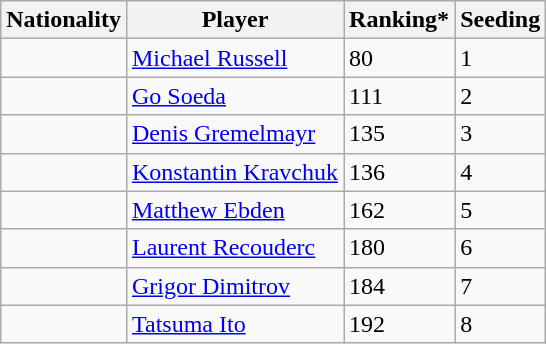<table class="wikitable" border="1">
<tr>
<th>Nationality</th>
<th>Player</th>
<th>Ranking*</th>
<th>Seeding</th>
</tr>
<tr>
<td></td>
<td><a href='#'>Michael Russell</a></td>
<td>80</td>
<td>1</td>
</tr>
<tr>
<td></td>
<td><a href='#'>Go Soeda</a></td>
<td>111</td>
<td>2</td>
</tr>
<tr>
<td></td>
<td><a href='#'>Denis Gremelmayr</a></td>
<td>135</td>
<td>3</td>
</tr>
<tr>
<td></td>
<td><a href='#'>Konstantin Kravchuk</a></td>
<td>136</td>
<td>4</td>
</tr>
<tr>
<td></td>
<td><a href='#'>Matthew Ebden</a></td>
<td>162</td>
<td>5</td>
</tr>
<tr>
<td></td>
<td><a href='#'>Laurent Recouderc</a></td>
<td>180</td>
<td>6</td>
</tr>
<tr>
<td></td>
<td><a href='#'>Grigor Dimitrov</a></td>
<td>184</td>
<td>7</td>
</tr>
<tr>
<td></td>
<td><a href='#'>Tatsuma Ito</a></td>
<td>192</td>
<td>8</td>
</tr>
</table>
